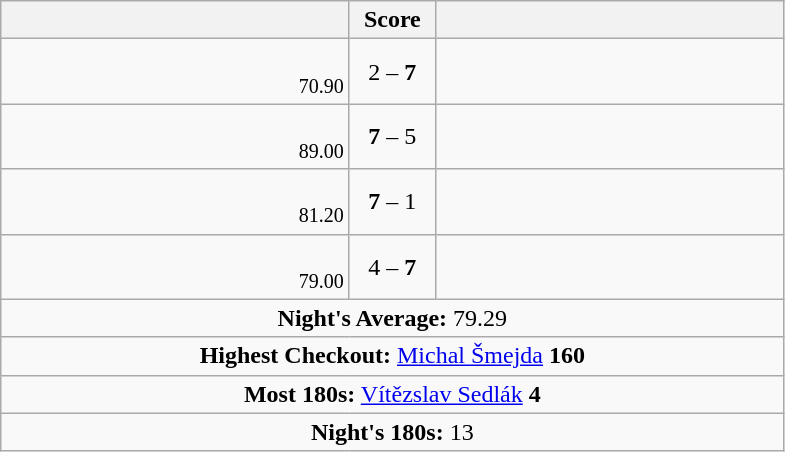<table class="wikitable" style="text-align:center">
<tr>
<th style="width:225px;"></th>
<th style="width:50px;">Score</th>
<th style="width:225px;"></th>
</tr>
<tr style="text-align:left;">
<td align=right> <br> <small><span>70.90</span></small></td>
<td align=center>2 – <strong>7</strong></td>
<td></td>
</tr>
<tr style="text-align:left;">
<td align=right> <br> <small><span>89.00</span></small></td>
<td align=center><strong>7</strong> – 5</td>
<td></td>
</tr>
<tr style="text-align:left;">
<td align=right> <br> <small><span>81.20</span></small></td>
<td align=center><strong>7</strong> – 1</td>
<td></td>
</tr>
<tr style="text-align:left;">
<td align=right> <br> <small><span>79.00</span></small></td>
<td align=center>4 – <strong>7</strong></td>
<td></td>
</tr>
<tr style="text-align:center;">
<td colspan="3"><strong>Night's Average:</strong> 79.29</td>
</tr>
<tr style="text-align:center;">
<td colspan="3"><strong>Highest Checkout:</strong>  <a href='#'>Michal Šmejda</a> <strong>160</strong></td>
</tr>
<tr style="text-align:center;">
<td colspan="3"><strong>Most 180s:</strong>   <a href='#'>Vítězslav Sedlák</a> <strong>4</strong></td>
</tr>
<tr style="text-align:center;">
<td colspan="3"><strong>Night's 180s:</strong> 13</td>
</tr>
</table>
